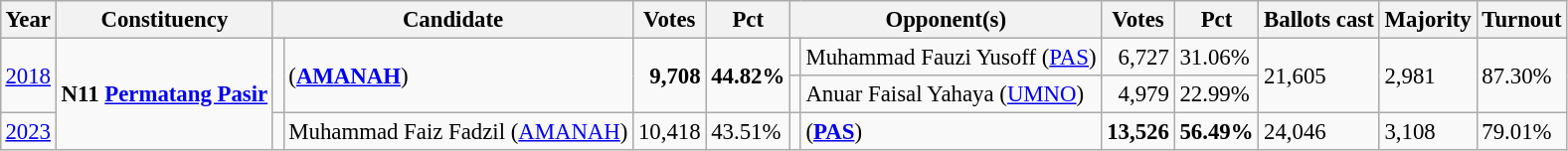<table class="wikitable" style="margin:0.5em ; font-size:95%">
<tr>
<th>Year</th>
<th>Constituency</th>
<th colspan=2>Candidate</th>
<th>Votes</th>
<th>Pct</th>
<th colspan=2>Opponent(s)</th>
<th>Votes</th>
<th>Pct</th>
<th>Ballots cast</th>
<th>Majority</th>
<th>Turnout</th>
</tr>
<tr>
<td rowspan="2"><a href='#'>2018</a></td>
<td rowspan="3"><strong>N11 <a href='#'>Permatang Pasir</a></strong></td>
<td rowspan="2" ></td>
<td rowspan="2"> (<a href='#'><strong>AMANAH</strong></a>)</td>
<td rowspan="2" align="right"><strong>9,708</strong></td>
<td rowspan="2"><strong>44.82%</strong></td>
<td></td>
<td>Muhammad Fauzi Yusoff (<a href='#'>PAS</a>)</td>
<td align="right">6,727</td>
<td>31.06%</td>
<td rowspan="2">21,605</td>
<td rowspan="2">2,981</td>
<td rowspan="2">87.30%</td>
</tr>
<tr>
<td></td>
<td>Anuar Faisal Yahaya (<a href='#'>UMNO</a>)</td>
<td align="right">4,979</td>
<td>22.99%</td>
</tr>
<tr>
<td><a href='#'>2023</a></td>
<td></td>
<td>Muhammad Faiz Fadzil (<a href='#'>AMANAH</a>)</td>
<td align="right">10,418</td>
<td>43.51%</td>
<td bgcolor=></td>
<td> (<a href='#'><strong>PAS</strong></a>)</td>
<td align="right"><strong>13,526</strong></td>
<td><strong>56.49%</strong></td>
<td>24,046</td>
<td>3,108</td>
<td>79.01%</td>
</tr>
</table>
